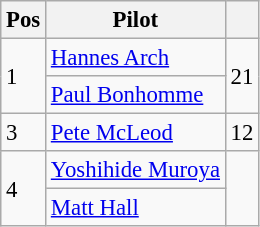<table class="wikitable" style="font-size: 95%;">
<tr>
<th>Pos</th>
<th>Pilot</th>
<th></th>
</tr>
<tr>
<td rowspan=2>1</td>
<td> <a href='#'>Hannes Arch</a></td>
<td rowspan=2 align="right">21</td>
</tr>
<tr>
<td> <a href='#'>Paul Bonhomme</a></td>
</tr>
<tr>
<td>3</td>
<td> <a href='#'>Pete McLeod</a></td>
<td align="right">12</td>
</tr>
<tr>
<td rowspan=2>4</td>
<td> <a href='#'>Yoshihide Muroya</a></td>
<td rowspan=2 align="right"></td>
</tr>
<tr>
<td> <a href='#'>Matt Hall</a></td>
</tr>
</table>
